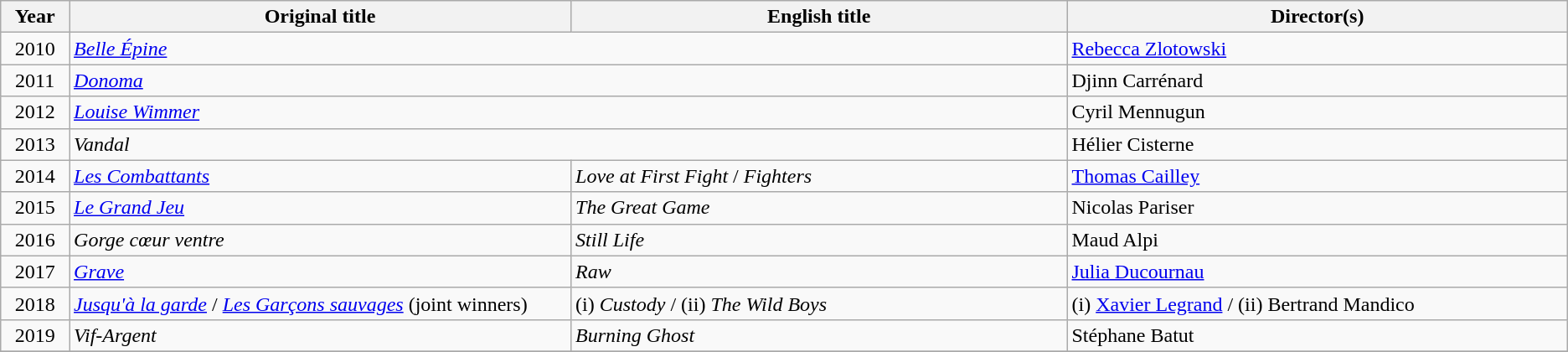<table class="wikitable plainrowheaders">
<tr>
<th scope="col" width="50">Year</th>
<th scope="col" width="450">Original title</th>
<th scope="col" width="450">English title</th>
<th scope="col" width="450">Director(s)</th>
</tr>
<tr>
<td align="center">2010</td>
<td colspan="2"><em><a href='#'>Belle Épine</a></em></td>
<td><a href='#'>Rebecca Zlotowski</a></td>
</tr>
<tr>
<td align="center">2011</td>
<td colspan="2"><em><a href='#'>Donoma</a></em></td>
<td>Djinn Carrénard</td>
</tr>
<tr>
<td align="center">2012</td>
<td colspan="2"><em><a href='#'>Louise Wimmer</a></em></td>
<td>Cyril Mennugun</td>
</tr>
<tr>
<td align="center">2013</td>
<td colspan="2"><em>Vandal</em></td>
<td>Hélier Cisterne</td>
</tr>
<tr>
<td align="center">2014</td>
<td><em><a href='#'>Les Combattants</a></em></td>
<td><em>Love at First Fight</em> / <em>Fighters</em></td>
<td><a href='#'>Thomas Cailley</a></td>
</tr>
<tr>
<td align="center">2015</td>
<td><em><a href='#'>Le Grand Jeu</a></em></td>
<td><em>The Great Game</em></td>
<td>Nicolas Pariser</td>
</tr>
<tr>
<td align="center">2016</td>
<td><em>Gorge cœur ventre</em></td>
<td><em>Still Life</em></td>
<td>Maud Alpi</td>
</tr>
<tr>
<td align="center">2017</td>
<td><em><a href='#'>Grave</a></em></td>
<td><em>Raw</em></td>
<td><a href='#'>Julia Ducournau</a></td>
</tr>
<tr>
<td align="center">2018</td>
<td><em><a href='#'>Jusqu'à la garde</a></em> / <em><a href='#'>Les Garçons sauvages</a></em> (joint winners)</td>
<td>(i) <em>Custody</em> / (ii) <em>The Wild Boys</em></td>
<td>(i) <a href='#'>Xavier Legrand</a> / (ii) Bertrand Mandico</td>
</tr>
<tr>
<td align="center">2019</td>
<td><em>Vif-Argent</em></td>
<td><em>Burning Ghost</em></td>
<td>Stéphane Batut</td>
</tr>
<tr>
</tr>
</table>
